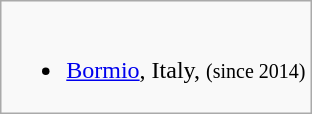<table class="wikitable">
<tr valign="top">
<td><br><ul><li> <a href='#'>Bormio</a>, Italy, <small>(since 2014)</small></li></ul></td>
</tr>
</table>
